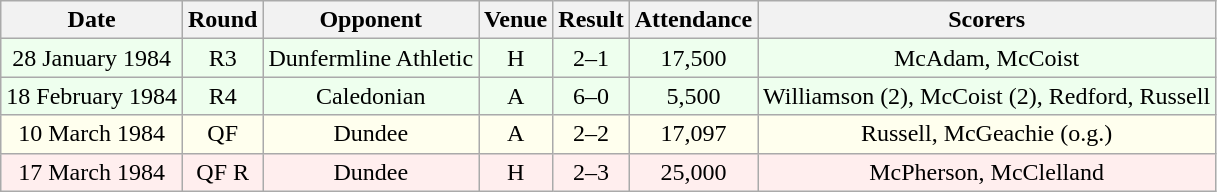<table class="wikitable sortable" style="font-size:100%; text-align:center">
<tr>
<th>Date</th>
<th>Round</th>
<th>Opponent</th>
<th>Venue</th>
<th>Result</th>
<th>Attendance</th>
<th>Scorers</th>
</tr>
<tr bgcolor = "#EEFFEE">
<td>28 January 1984</td>
<td>R3</td>
<td>Dunfermline Athletic</td>
<td>H</td>
<td>2–1</td>
<td>17,500</td>
<td>McAdam, McCoist</td>
</tr>
<tr bgcolor = "#EEFFEE">
<td>18 February 1984</td>
<td>R4</td>
<td>Caledonian</td>
<td>A</td>
<td>6–0</td>
<td>5,500</td>
<td>Williamson (2), McCoist (2), Redford, Russell</td>
</tr>
<tr bgcolor = "#FFFFEE">
<td>10 March 1984</td>
<td>QF</td>
<td>Dundee</td>
<td>A</td>
<td>2–2</td>
<td>17,097</td>
<td>Russell, McGeachie (o.g.)</td>
</tr>
<tr bgcolor = "#FFEEEE">
<td>17 March 1984</td>
<td>QF R</td>
<td>Dundee</td>
<td>H</td>
<td>2–3</td>
<td>25,000</td>
<td>McPherson, McClelland</td>
</tr>
</table>
